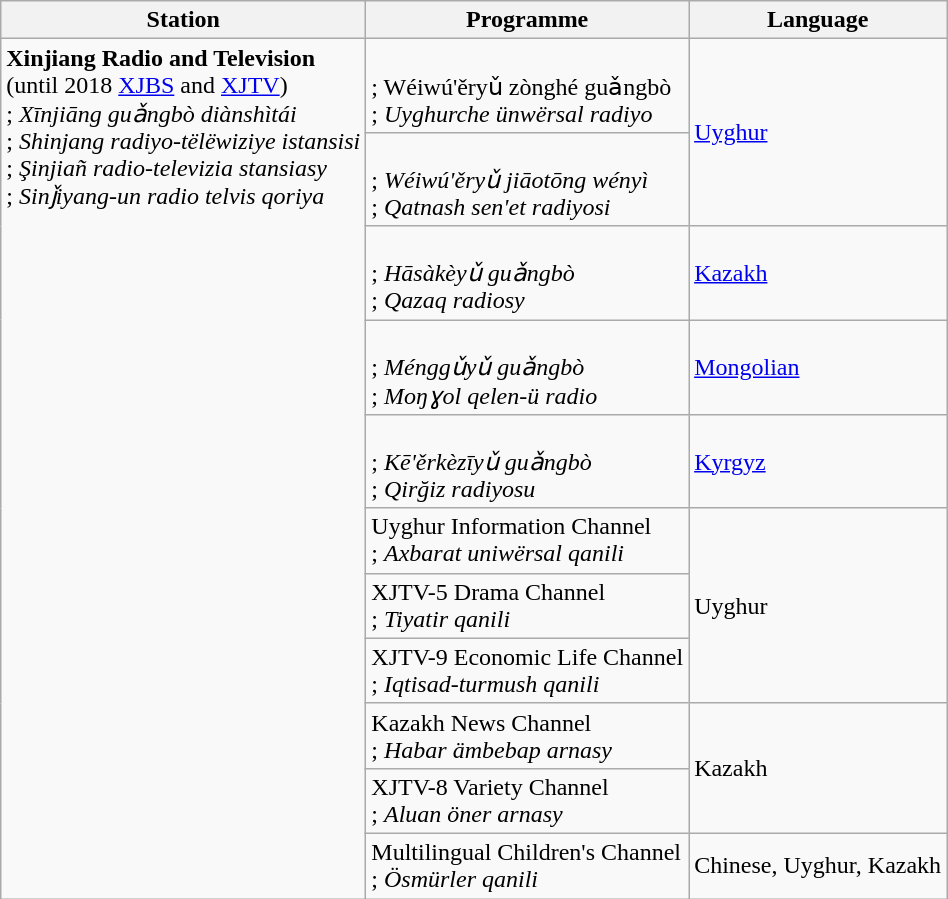<table border="1" class="wikitable">
<tr>
<th>Station</th>
<th>Programme</th>
<th>Language</th>
</tr>
<tr>
<td style="vertical-align: top;" rowspan="11"><strong>Xinjiang Radio and Television</strong><br>(until 2018 <a href='#'>XJBS</a> and <a href='#'>XJTV</a>)<br> ; <em>Xīnjiāng guǎngbò diànshìtái</em><br> ; <em>Shinjang radiyo-tëlëwiziye istansisi</em><br> ; <em>Şinjiañ radio-televizia stansiasy</em><br> ; <em>Sinǰiyang-un radio telvis qoriya</em></td>
<td><br> ; Wéiwú'ěryǔ zònghé guǎngbò<br> ; <em>Uyghurche ünwërsal radiyo</em></td>
<td rowspan="2"><a href='#'>Uyghur</a></td>
</tr>
<tr>
<td><br> ; <em>Wéiwú'ěryǔ jiāotōng wényì</em><br> ; <em>Qatnash sen'et radiyosi</em></td>
</tr>
<tr>
<td><br> ; <em>Hāsàkèyǔ guǎngbò</em><br> ; <em>Qazaq radiosy</em></td>
<td><a href='#'>Kazakh</a></td>
</tr>
<tr>
<td><br> ; <em>Ménggǔyǔ guǎngbò</em><br> ; <em>Moŋɣol qelen-ü radio</em></td>
<td><a href='#'>Mongolian</a></td>
</tr>
<tr>
<td><br> ; <em>Kē'ěrkèzīyǔ guǎngbò</em><br> ; <em>Qirğiz radiyosu</em></td>
<td><a href='#'>Kyrgyz</a></td>
</tr>
<tr>
<td> Uyghur Information Channel<br> ; <em>Axbarat uniwërsal qanili</em></td>
<td rowspan="3">Uyghur</td>
</tr>
<tr>
<td>XJTV-5 Drama Channel<br> ; <em>Tiyatir qanili</em></td>
</tr>
<tr>
<td>XJTV-9 Economic Life Channel<br> ; <em>Iqtisad-turmush qanili</em></td>
</tr>
<tr>
<td> Kazakh News Channel<br> ; <em>Habar ämbebap arnasy</em></td>
<td rowspan="2">Kazakh</td>
</tr>
<tr>
<td>XJTV-8 Variety Channel<br> ; <em>Aluan öner arnasy</em></td>
</tr>
<tr>
<td> Multilingual Children's Channel<br> ; <em>Ösmürler qanili</em></td>
<td>Chinese, Uyghur, Kazakh</td>
</tr>
</table>
